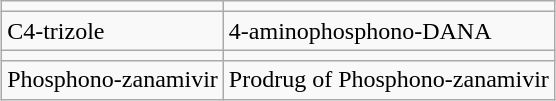<table class="wikitable" style="margin: 1em auto 1em auto;">
<tr>
<td></td>
<td></td>
</tr>
<tr>
<td>C4-trizole</td>
<td>4-aminophosphono-DANA</td>
</tr>
<tr>
<td></td>
<td></td>
</tr>
<tr>
<td>Phosphono-zanamivir</td>
<td>Prodrug of Phosphono-zanamivir</td>
</tr>
</table>
